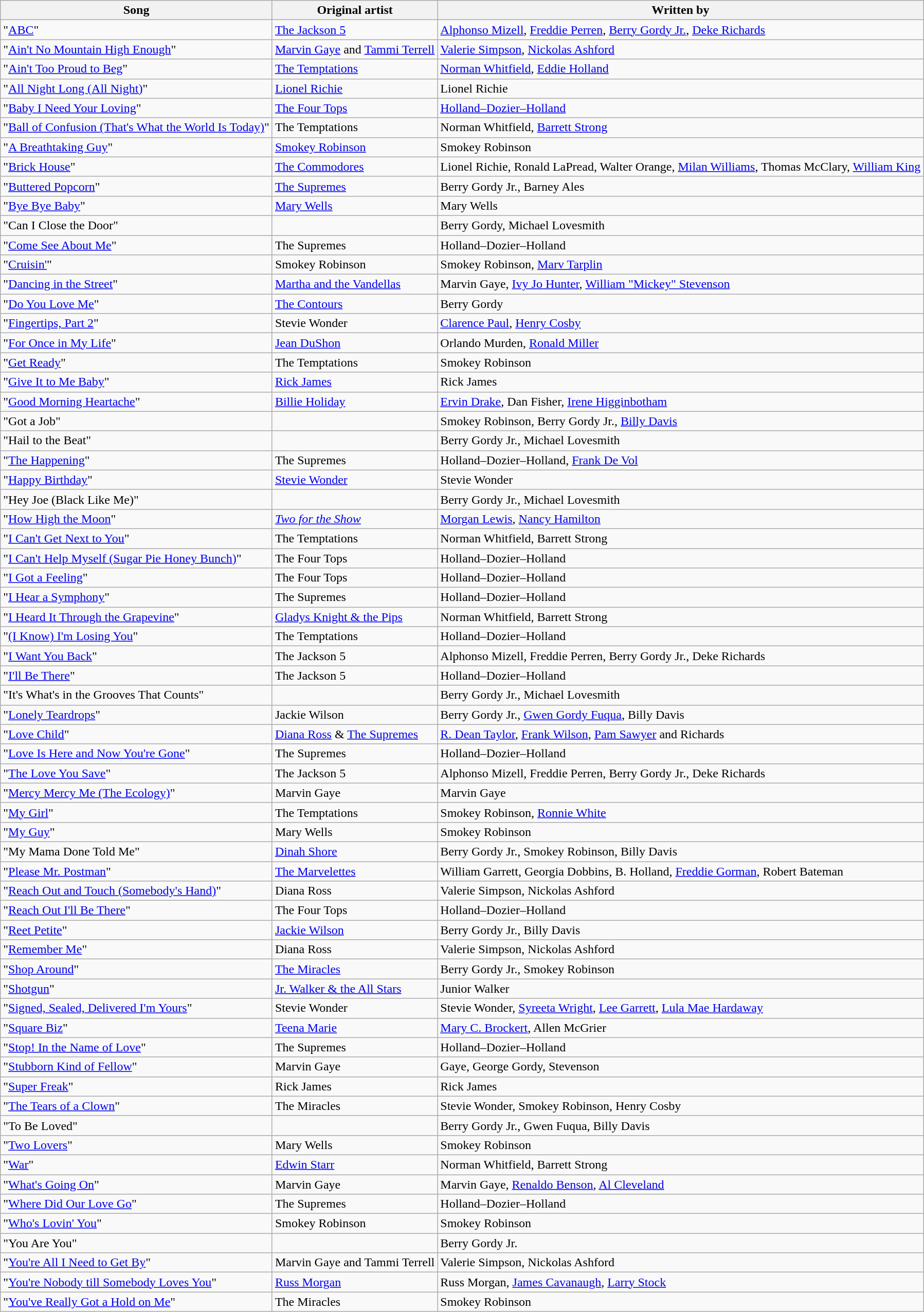<table class="wikitable sortable">
<tr>
<th scope="col">Song</th>
<th scope="col">Original artist</th>
<th scope="col">Written by</th>
</tr>
<tr>
<td scope="row">"<a href='#'>ABC</a>"</td>
<td><a href='#'>The Jackson 5</a></td>
<td><a href='#'>Alphonso Mizell</a>, <a href='#'>Freddie Perren</a>, <a href='#'>Berry Gordy Jr.</a>, <a href='#'>Deke Richards</a></td>
</tr>
<tr>
<td scope="row">"<a href='#'>Ain't No Mountain High Enough</a>"</td>
<td><a href='#'>Marvin Gaye</a> and <a href='#'>Tammi Terrell</a></td>
<td><a href='#'>Valerie Simpson</a>, <a href='#'>Nickolas Ashford</a></td>
</tr>
<tr>
<td scope="row">"<a href='#'>Ain't Too Proud to Beg</a>"</td>
<td><a href='#'>The Temptations</a></td>
<td><a href='#'>Norman Whitfield</a>, <a href='#'>Eddie Holland</a></td>
</tr>
<tr>
<td scope="row">"<a href='#'>All Night Long (All Night)</a>"</td>
<td><a href='#'>Lionel Richie</a></td>
<td>Lionel Richie</td>
</tr>
<tr>
<td scope="row">"<a href='#'>Baby I Need Your Loving</a>"</td>
<td><a href='#'>The Four Tops</a></td>
<td><a href='#'>Holland–Dozier–Holland</a></td>
</tr>
<tr>
<td scope="row">"<a href='#'>Ball of Confusion (That's What the World Is Today)</a>"</td>
<td>The Temptations</td>
<td>Norman Whitfield, <a href='#'>Barrett Strong</a></td>
</tr>
<tr>
<td scope="row">"<a href='#'>A Breathtaking Guy</a>"</td>
<td><a href='#'>Smokey Robinson</a></td>
<td>Smokey Robinson</td>
</tr>
<tr>
<td scope="row">"<a href='#'>Brick House</a>"</td>
<td><a href='#'>The Commodores</a></td>
<td>Lionel Richie, Ronald LaPread, Walter Orange, <a href='#'>Milan Williams</a>, Thomas McClary, <a href='#'>William King</a></td>
</tr>
<tr>
<td scope="row">"<a href='#'>Buttered Popcorn</a>"</td>
<td><a href='#'>The Supremes</a></td>
<td>Berry Gordy Jr., Barney Ales</td>
</tr>
<tr>
<td scope="row">"<a href='#'>Bye Bye Baby</a>"</td>
<td><a href='#'>Mary Wells</a></td>
<td>Mary Wells</td>
</tr>
<tr>
<td scope="row">"Can I Close the Door"</td>
<td></td>
<td>Berry Gordy, Michael Lovesmith</td>
</tr>
<tr>
<td scope="row">"<a href='#'>Come See About Me</a>"</td>
<td>The Supremes</td>
<td>Holland–Dozier–Holland</td>
</tr>
<tr>
<td scope="row">"<a href='#'>Cruisin'</a>"</td>
<td>Smokey Robinson</td>
<td>Smokey Robinson, <a href='#'>Marv Tarplin</a></td>
</tr>
<tr>
<td scope="row">"<a href='#'>Dancing in the Street</a>"</td>
<td><a href='#'>Martha and the Vandellas</a></td>
<td>Marvin Gaye, <a href='#'>Ivy Jo Hunter</a>, <a href='#'>William "Mickey" Stevenson</a></td>
</tr>
<tr>
<td scope="row">"<a href='#'>Do You Love Me</a>"</td>
<td><a href='#'>The Contours</a></td>
<td>Berry Gordy</td>
</tr>
<tr>
<td scope="row">"<a href='#'>Fingertips, Part 2</a>"</td>
<td>Stevie Wonder</td>
<td><a href='#'>Clarence Paul</a>, <a href='#'>Henry Cosby</a></td>
</tr>
<tr>
<td scope="row">"<a href='#'>For Once in My Life</a>"</td>
<td><a href='#'>Jean DuShon</a></td>
<td>Orlando Murden, <a href='#'>Ronald Miller</a></td>
</tr>
<tr>
<td scope="row">"<a href='#'>Get Ready</a>"</td>
<td>The Temptations</td>
<td>Smokey Robinson</td>
</tr>
<tr>
<td scope="row">"<a href='#'>Give It to Me Baby</a>"</td>
<td><a href='#'>Rick James</a></td>
<td>Rick James</td>
</tr>
<tr>
<td scope="row">"<a href='#'>Good Morning Heartache</a>"</td>
<td><a href='#'>Billie Holiday</a></td>
<td><a href='#'>Ervin Drake</a>, Dan Fisher, <a href='#'>Irene Higginbotham</a></td>
</tr>
<tr>
<td scope="row">"Got a Job"</td>
<td></td>
<td>Smokey Robinson, Berry Gordy Jr., <a href='#'>Billy Davis</a></td>
</tr>
<tr>
<td scope="row">"Hail to the Beat"</td>
<td></td>
<td>Berry Gordy Jr., Michael Lovesmith</td>
</tr>
<tr>
<td scope="row">"<a href='#'>The Happening</a>"</td>
<td>The Supremes</td>
<td>Holland–Dozier–Holland, <a href='#'>Frank De Vol</a></td>
</tr>
<tr>
<td scope="row">"<a href='#'>Happy Birthday</a>"</td>
<td><a href='#'>Stevie Wonder</a></td>
<td>Stevie Wonder</td>
</tr>
<tr>
<td scope="row">"Hey Joe (Black Like Me)"</td>
<td></td>
<td>Berry Gordy Jr., Michael Lovesmith</td>
</tr>
<tr>
<td scope="row">"<a href='#'>How High the Moon</a>"</td>
<td><em><a href='#'>Two for the Show</a></em></td>
<td><a href='#'>Morgan Lewis</a>, <a href='#'>Nancy Hamilton</a></td>
</tr>
<tr>
<td scope="row">"<a href='#'>I Can't Get Next to You</a>"</td>
<td>The Temptations</td>
<td>Norman Whitfield, Barrett Strong</td>
</tr>
<tr>
<td scope="row">"<a href='#'>I Can't Help Myself (Sugar Pie Honey Bunch)</a>"</td>
<td>The Four Tops</td>
<td>Holland–Dozier–Holland</td>
</tr>
<tr>
<td scope="row">"<a href='#'>I Got a Feeling</a>"</td>
<td>The Four Tops</td>
<td>Holland–Dozier–Holland</td>
</tr>
<tr>
<td scope="row">"<a href='#'>I Hear a Symphony</a>"</td>
<td>The Supremes</td>
<td>Holland–Dozier–Holland</td>
</tr>
<tr>
<td scope="row">"<a href='#'>I Heard It Through the Grapevine</a>"</td>
<td><a href='#'>Gladys Knight & the Pips</a></td>
<td>Norman Whitfield, Barrett Strong</td>
</tr>
<tr>
<td scope="row">"<a href='#'>(I Know) I'm Losing You</a>"</td>
<td>The Temptations</td>
<td>Holland–Dozier–Holland</td>
</tr>
<tr>
<td scope="row">"<a href='#'>I Want You Back</a>"</td>
<td>The Jackson 5</td>
<td>Alphonso Mizell, Freddie Perren, Berry Gordy Jr., Deke Richards</td>
</tr>
<tr>
<td scope="row">"<a href='#'>I'll Be There</a>"</td>
<td>The Jackson 5</td>
<td>Holland–Dozier–Holland</td>
</tr>
<tr>
<td scope="row">"It's What's in the Grooves That Counts"</td>
<td></td>
<td>Berry Gordy Jr., Michael Lovesmith</td>
</tr>
<tr>
<td scope="row">"<a href='#'>Lonely Teardrops</a>"</td>
<td>Jackie Wilson</td>
<td>Berry Gordy Jr., <a href='#'>Gwen Gordy Fuqua</a>, Billy Davis</td>
</tr>
<tr>
<td scope="row">"<a href='#'>Love Child</a>"</td>
<td><a href='#'>Diana Ross</a> & <a href='#'>The Supremes</a></td>
<td><a href='#'>R. Dean Taylor</a>, <a href='#'>Frank Wilson</a>, <a href='#'>Pam Sawyer</a> and Richards</td>
</tr>
<tr>
<td scope="row">"<a href='#'>Love Is Here and Now You're Gone</a>"</td>
<td>The Supremes</td>
<td>Holland–Dozier–Holland</td>
</tr>
<tr>
<td scope="row">"<a href='#'>The Love You Save</a>"</td>
<td>The Jackson 5</td>
<td>Alphonso Mizell, Freddie Perren, Berry Gordy Jr., Deke Richards</td>
</tr>
<tr>
<td scope="row">"<a href='#'>Mercy Mercy Me (The Ecology)</a>"</td>
<td>Marvin Gaye</td>
<td>Marvin Gaye</td>
</tr>
<tr>
<td scope="row">"<a href='#'>My Girl</a>"</td>
<td>The Temptations</td>
<td>Smokey Robinson, <a href='#'>Ronnie White</a></td>
</tr>
<tr>
<td scope="row">"<a href='#'>My Guy</a>"</td>
<td>Mary Wells</td>
<td>Smokey Robinson</td>
</tr>
<tr>
<td scope="row">"My Mama Done Told Me"</td>
<td><a href='#'>Dinah Shore</a></td>
<td>Berry Gordy Jr., Smokey Robinson, Billy Davis</td>
</tr>
<tr>
<td scope="row">"<a href='#'>Please Mr. Postman</a>"</td>
<td><a href='#'>The Marvelettes</a></td>
<td>William Garrett, Georgia Dobbins, B. Holland, <a href='#'>Freddie Gorman</a>, Robert Bateman</td>
</tr>
<tr>
<td scope="row">"<a href='#'>Reach Out and Touch (Somebody's Hand)</a>"</td>
<td>Diana Ross</td>
<td>Valerie Simpson, Nickolas Ashford</td>
</tr>
<tr>
<td scope="row">"<a href='#'>Reach Out I'll Be There</a>"</td>
<td>The Four Tops</td>
<td>Holland–Dozier–Holland</td>
</tr>
<tr>
<td scope="row">"<a href='#'>Reet Petite</a>"</td>
<td><a href='#'>Jackie Wilson</a></td>
<td>Berry Gordy Jr., Billy Davis</td>
</tr>
<tr>
<td scope="row">"<a href='#'>Remember Me</a>"</td>
<td>Diana Ross</td>
<td>Valerie Simpson, Nickolas Ashford</td>
</tr>
<tr>
<td scope="row">"<a href='#'>Shop Around</a>"</td>
<td><a href='#'>The Miracles</a></td>
<td>Berry Gordy Jr., Smokey Robinson</td>
</tr>
<tr>
<td scope="row">"<a href='#'>Shotgun</a>"</td>
<td><a href='#'>Jr. Walker & the All Stars</a></td>
<td>Junior Walker</td>
</tr>
<tr>
<td scope="row">"<a href='#'>Signed, Sealed, Delivered I'm Yours</a>"</td>
<td>Stevie Wonder</td>
<td>Stevie Wonder, <a href='#'>Syreeta Wright</a>, <a href='#'>Lee Garrett</a>, <a href='#'>Lula Mae Hardaway</a></td>
</tr>
<tr>
<td scope="row">"<a href='#'>Square Biz</a>"</td>
<td><a href='#'>Teena Marie</a></td>
<td><a href='#'>Mary C. Brockert</a>, Allen McGrier</td>
</tr>
<tr>
<td scope="row">"<a href='#'>Stop! In the Name of Love</a>"</td>
<td>The Supremes</td>
<td>Holland–Dozier–Holland</td>
</tr>
<tr>
<td scope="row">"<a href='#'>Stubborn Kind of Fellow</a>"</td>
<td>Marvin Gaye</td>
<td>Gaye, George Gordy, Stevenson</td>
</tr>
<tr>
<td scope="row">"<a href='#'>Super Freak</a>"</td>
<td>Rick James</td>
<td>Rick James</td>
</tr>
<tr>
<td scope="row">"<a href='#'>The Tears of a Clown</a>"</td>
<td>The Miracles</td>
<td>Stevie Wonder, Smokey Robinson, Henry Cosby</td>
</tr>
<tr>
<td scope="row">"To Be Loved"</td>
<td></td>
<td>Berry Gordy Jr., Gwen Fuqua, Billy Davis</td>
</tr>
<tr>
<td scope="row">"<a href='#'>Two Lovers</a>"</td>
<td>Mary Wells</td>
<td>Smokey Robinson</td>
</tr>
<tr>
<td scope="row">"<a href='#'>War</a>"</td>
<td><a href='#'>Edwin Starr</a></td>
<td>Norman Whitfield, Barrett Strong</td>
</tr>
<tr>
<td scope="row">"<a href='#'>What's Going On</a>"</td>
<td>Marvin Gaye</td>
<td>Marvin Gaye, <a href='#'>Renaldo Benson</a>, <a href='#'>Al Cleveland</a></td>
</tr>
<tr>
<td scope="row">"<a href='#'>Where Did Our Love Go</a>"</td>
<td>The Supremes</td>
<td>Holland–Dozier–Holland</td>
</tr>
<tr>
<td scope="row">"<a href='#'>Who's Lovin' You</a>"</td>
<td>Smokey Robinson</td>
<td>Smokey Robinson</td>
</tr>
<tr>
<td scope="row">"You Are You"</td>
<td></td>
<td>Berry Gordy Jr.</td>
</tr>
<tr>
<td scope="row">"<a href='#'>You're All I Need to Get By</a>"</td>
<td>Marvin Gaye and Tammi Terrell</td>
<td>Valerie Simpson, Nickolas Ashford</td>
</tr>
<tr>
<td scope="row">"<a href='#'>You're Nobody till Somebody Loves You</a>"</td>
<td><a href='#'>Russ Morgan</a></td>
<td>Russ Morgan, <a href='#'>James Cavanaugh</a>, <a href='#'>Larry Stock</a></td>
</tr>
<tr>
<td scope="row">"<a href='#'>You've Really Got a Hold on Me</a>"</td>
<td>The Miracles</td>
<td>Smokey Robinson</td>
</tr>
</table>
